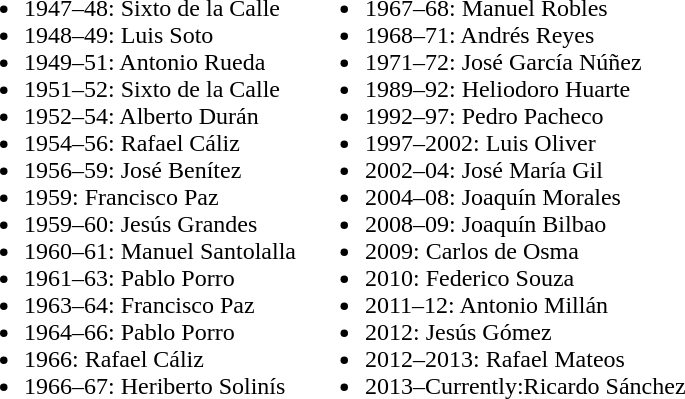<table border="0" cellpadding="2">
<tr valign="top">
<td><br><ul><li>1947–48: Sixto de la Calle</li><li>1948–49: Luis Soto</li><li>1949–51: Antonio Rueda</li><li>1951–52: Sixto de la Calle</li><li>1952–54: Alberto Durán</li><li>1954–56: Rafael Cáliz</li><li>1956–59: José Benítez</li><li>1959: Francisco Paz</li><li>1959–60: Jesús Grandes</li><li>1960–61: Manuel Santolalla</li><li>1961–63: Pablo Porro</li><li>1963–64: Francisco Paz</li><li>1964–66: Pablo Porro</li><li>1966: Rafael Cáliz</li><li>1966–67: Heriberto Solinís</li></ul></td>
<td><br><ul><li>1967–68: Manuel Robles</li><li>1968–71: Andrés Reyes</li><li>1971–72: José García Núñez</li><li>1989–92: Heliodoro Huarte</li><li>1992–97: Pedro Pacheco</li><li>1997–2002: Luis Oliver</li><li>2002–04: José María Gil</li><li>2004–08: Joaquín Morales</li><li>2008–09: Joaquín Bilbao</li><li>2009: Carlos de Osma</li><li>2010: Federico Souza</li><li>2011–12: Antonio Millán</li><li>2012: Jesús Gómez</li><li>2012–2013: Rafael Mateos</li><li>2013–Currently:Ricardo Sánchez</li></ul></td>
</tr>
</table>
